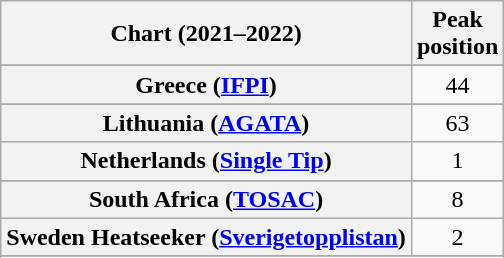<table class="wikitable sortable plainrowheaders" style="text-align:center">
<tr>
<th scope="col">Chart (2021–2022)</th>
<th scope="col">Peak<br>position</th>
</tr>
<tr>
</tr>
<tr>
</tr>
<tr>
</tr>
<tr>
<th scope="row">Greece (<a href='#'>IFPI</a>)</th>
<td>44</td>
</tr>
<tr>
</tr>
<tr>
<th scope="row">Lithuania (<a href='#'>AGATA</a>)</th>
<td>63</td>
</tr>
<tr>
<th scope="row">Netherlands (<a href='#'>Single Tip</a>)</th>
<td>1</td>
</tr>
<tr>
</tr>
<tr>
</tr>
<tr>
<th scope="row">South Africa (<a href='#'>TOSAC</a>)</th>
<td>8</td>
</tr>
<tr>
<th scope="row">Sweden Heatseeker (<a href='#'>Sverigetopplistan</a>)</th>
<td>2</td>
</tr>
<tr>
</tr>
<tr>
</tr>
<tr>
</tr>
<tr>
</tr>
<tr>
</tr>
<tr>
</tr>
</table>
